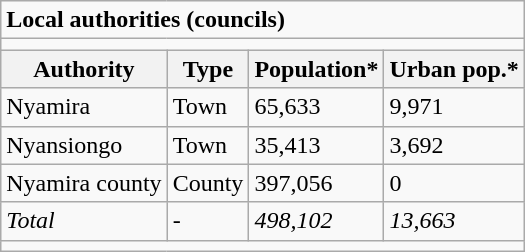<table class="wikitable">
<tr>
<td colspan="4"><strong>Local authorities (councils)</strong></td>
</tr>
<tr>
<td colspan="4"></td>
</tr>
<tr>
<th>Authority</th>
<th>Type</th>
<th>Population*</th>
<th>Urban pop.*</th>
</tr>
<tr>
<td>Nyamira</td>
<td>Town</td>
<td>65,633</td>
<td>9,971</td>
</tr>
<tr>
<td>Nyansiongo</td>
<td>Town</td>
<td>35,413</td>
<td>3,692</td>
</tr>
<tr>
<td>Nyamira county</td>
<td>County</td>
<td>397,056</td>
<td>0</td>
</tr>
<tr>
<td><em>Total</em></td>
<td>-</td>
<td><em>498,102</em></td>
<td><em>13,663</em></td>
</tr>
<tr>
<td colspan="4"></td>
</tr>
</table>
